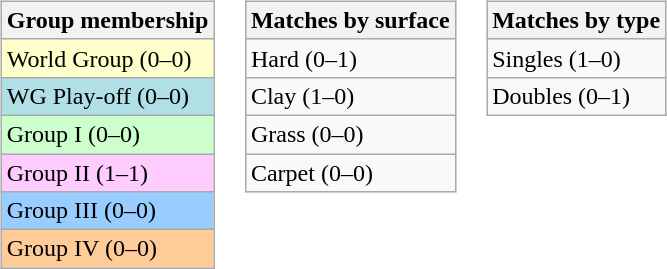<table>
<tr valign=top>
<td><br><table class=wikitable>
<tr>
<th>Group membership</th>
</tr>
<tr bgcolor=#FFFFCC>
<td>World Group (0–0)</td>
</tr>
<tr style="background:#B0E0E6;">
<td>WG Play-off (0–0)</td>
</tr>
<tr bgcolor=#CCFFCC>
<td>Group I (0–0)</td>
</tr>
<tr bgcolor=#FFCCFF>
<td>Group II (1–1)</td>
</tr>
<tr bgcolor=#99CCFF>
<td>Group III (0–0)</td>
</tr>
<tr bgcolor=#FFCC99>
<td>Group IV (0–0)</td>
</tr>
</table>
</td>
<td><br><table class=wikitable>
<tr>
<th>Matches by surface</th>
</tr>
<tr>
<td>Hard (0–1)</td>
</tr>
<tr>
<td>Clay (1–0)</td>
</tr>
<tr>
<td>Grass (0–0)</td>
</tr>
<tr>
<td>Carpet (0–0)</td>
</tr>
</table>
</td>
<td><br><table class=wikitable>
<tr>
<th>Matches by type</th>
</tr>
<tr>
<td>Singles (1–0)</td>
</tr>
<tr>
<td>Doubles (0–1)</td>
</tr>
</table>
</td>
</tr>
</table>
